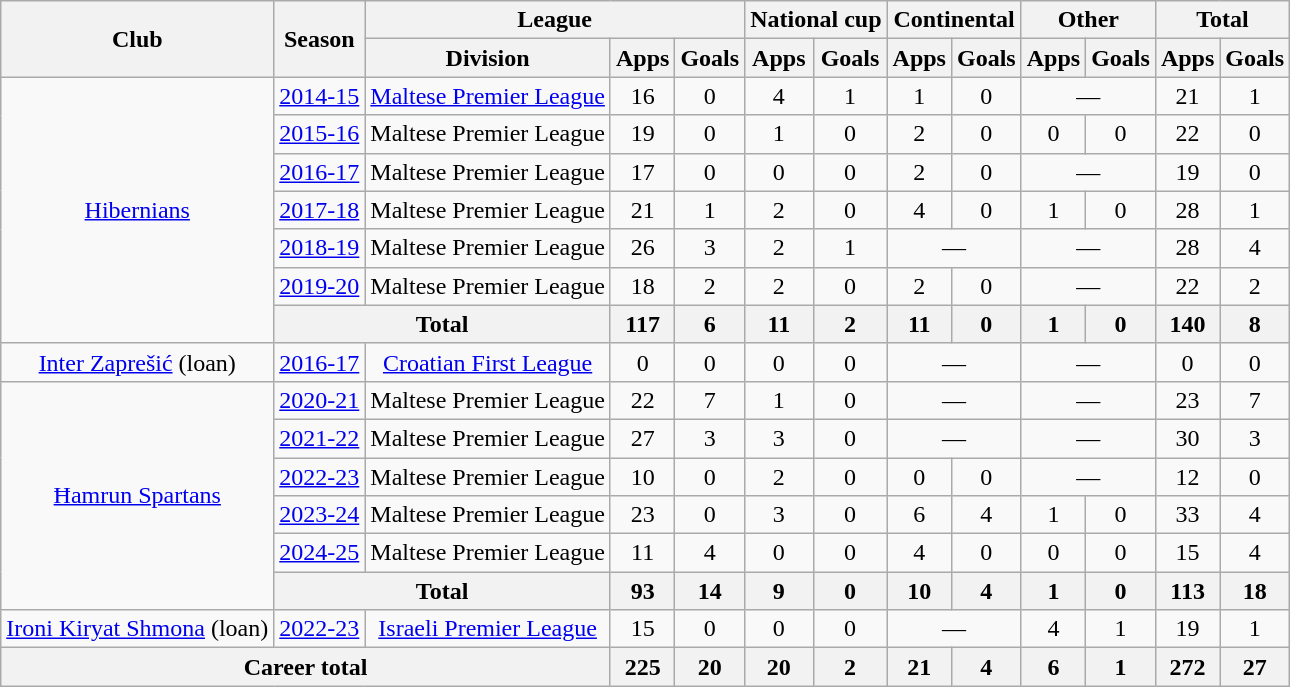<table class="wikitable" style="text-align:center">
<tr>
<th rowspan="2">Club</th>
<th rowspan="2">Season</th>
<th colspan="3">League</th>
<th colspan="2">National cup</th>
<th colspan="2">Continental</th>
<th colspan="2">Other</th>
<th colspan="2">Total</th>
</tr>
<tr>
<th>Division</th>
<th>Apps</th>
<th>Goals</th>
<th>Apps</th>
<th>Goals</th>
<th>Apps</th>
<th>Goals</th>
<th>Apps</th>
<th>Goals</th>
<th>Apps</th>
<th>Goals</th>
</tr>
<tr>
<td rowspan="7"><a href='#'>Hibernians</a></td>
<td><a href='#'>2014-15</a></td>
<td><a href='#'>Maltese Premier League</a></td>
<td>16</td>
<td>0</td>
<td>4</td>
<td>1</td>
<td>1</td>
<td>0</td>
<td colspan="2">—</td>
<td>21</td>
<td>1</td>
</tr>
<tr>
<td><a href='#'>2015-16</a></td>
<td>Maltese Premier League</td>
<td>19</td>
<td>0</td>
<td>1</td>
<td>0</td>
<td>2</td>
<td>0</td>
<td>0</td>
<td>0</td>
<td>22</td>
<td>0</td>
</tr>
<tr>
<td><a href='#'>2016-17</a></td>
<td>Maltese Premier League</td>
<td>17</td>
<td>0</td>
<td>0</td>
<td>0</td>
<td>2</td>
<td>0</td>
<td colspan="2">—</td>
<td>19</td>
<td>0</td>
</tr>
<tr>
<td><a href='#'>2017-18</a></td>
<td>Maltese Premier League</td>
<td>21</td>
<td>1</td>
<td>2</td>
<td>0</td>
<td>4</td>
<td>0</td>
<td>1</td>
<td>0</td>
<td>28</td>
<td>1</td>
</tr>
<tr>
<td><a href='#'>2018-19</a></td>
<td>Maltese Premier League</td>
<td>26</td>
<td>3</td>
<td>2</td>
<td>1</td>
<td colspan="2">—</td>
<td colspan="2">—</td>
<td>28</td>
<td>4</td>
</tr>
<tr>
<td><a href='#'>2019-20</a></td>
<td>Maltese Premier League</td>
<td>18</td>
<td>2</td>
<td>2</td>
<td>0</td>
<td>2</td>
<td>0</td>
<td colspan="2">—</td>
<td>22</td>
<td>2</td>
</tr>
<tr>
<th colspan="2">Total</th>
<th>117</th>
<th>6</th>
<th>11</th>
<th>2</th>
<th>11</th>
<th>0</th>
<th>1</th>
<th>0</th>
<th>140</th>
<th>8</th>
</tr>
<tr>
<td><a href='#'>Inter Zaprešić</a> (loan)</td>
<td><a href='#'>2016-17</a></td>
<td><a href='#'>Croatian First League</a></td>
<td>0</td>
<td>0</td>
<td>0</td>
<td>0</td>
<td colspan="2">—</td>
<td colspan="2">—</td>
<td>0</td>
<td>0</td>
</tr>
<tr>
<td rowspan="6"><a href='#'>Ħamrun Spartans</a></td>
<td><a href='#'>2020-21</a></td>
<td>Maltese Premier League</td>
<td>22</td>
<td>7</td>
<td>1</td>
<td>0</td>
<td colspan="2">—</td>
<td colspan="2">—</td>
<td>23</td>
<td>7</td>
</tr>
<tr>
<td><a href='#'>2021-22</a></td>
<td>Maltese Premier League</td>
<td>27</td>
<td>3</td>
<td>3</td>
<td>0</td>
<td colspan="2">—</td>
<td colspan="2">—</td>
<td>30</td>
<td>3</td>
</tr>
<tr>
<td><a href='#'>2022-23</a></td>
<td>Maltese Premier League</td>
<td>10</td>
<td>0</td>
<td>2</td>
<td>0</td>
<td>0</td>
<td>0</td>
<td colspan="2">—</td>
<td>12</td>
<td>0</td>
</tr>
<tr>
<td><a href='#'>2023-24</a></td>
<td>Maltese Premier League</td>
<td>23</td>
<td>0</td>
<td>3</td>
<td>0</td>
<td>6</td>
<td>4</td>
<td>1</td>
<td>0</td>
<td>33</td>
<td>4</td>
</tr>
<tr>
<td><a href='#'>2024-25</a></td>
<td>Maltese Premier League</td>
<td>11</td>
<td>4</td>
<td>0</td>
<td>0</td>
<td>4</td>
<td>0</td>
<td>0</td>
<td>0</td>
<td>15</td>
<td>4</td>
</tr>
<tr>
<th colspan="2">Total</th>
<th>93</th>
<th>14</th>
<th>9</th>
<th>0</th>
<th>10</th>
<th>4</th>
<th>1</th>
<th>0</th>
<th>113</th>
<th>18</th>
</tr>
<tr>
<td><a href='#'>Ironi Kiryat Shmona</a> (loan)</td>
<td><a href='#'>2022-23</a></td>
<td><a href='#'>Israeli Premier League</a></td>
<td>15</td>
<td>0</td>
<td>0</td>
<td>0</td>
<td colspan="2">—</td>
<td>4</td>
<td>1</td>
<td>19</td>
<td>1</td>
</tr>
<tr>
<th colspan="3">Career total</th>
<th>225</th>
<th>20</th>
<th>20</th>
<th>2</th>
<th>21</th>
<th>4</th>
<th>6</th>
<th>1</th>
<th>272</th>
<th>27</th>
</tr>
</table>
